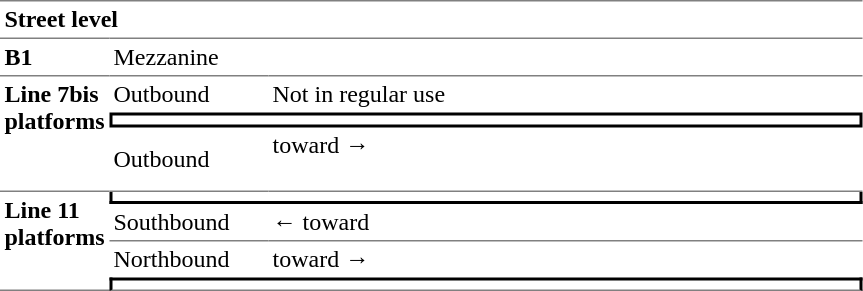<table cellspacing="0" cellpadding="3" border="0">
<tr>
<td colspan="3" style="border-top:solid 1px gray;" width="50" valign="top"><strong>Street level</strong></td>
</tr>
<tr>
<td style="border-top:solid 1px gray;" width="50" valign="top"><strong>B1</strong></td>
<td colspan="2" style="border-top:solid 1px gray;" width="100" valign="top">Mezzanine</td>
</tr>
<tr>
<td rowspan="3" style="border-top:solid 1px gray;border-bottom:solid 1px gray;" width="50" valign="top"><strong>Line 7bis platforms</strong></td>
<td style="border-top:solid 1px gray;" width="100">Outbound</td>
<td style="border-top:solid 1px gray;" width="390">Not in regular use</td>
</tr>
<tr>
<td colspan="2" style="border-top:solid 2px black;border-right:solid 2px black;border-left:solid 2px black;border-bottom:solid 2px black;text-align:center;"></td>
</tr>
<tr>
<td style="border-bottom:solid 1px gray;" width="100">Outbound</td>
<td style="border-bottom:solid 1px gray;" width="390">   toward   →<br><br></td>
</tr>
<tr>
<td rowspan="4" style="border-bottom:solid 1px gray;" width="50" valign="top"><strong>Line 11 platforms</strong></td>
<td colspan="2" style="border-right:solid 2px black;border-left:solid 2px black;border-bottom:solid 2px black;text-align:center;"></td>
</tr>
<tr>
<td style="border-bottom:solid 1px gray;" width="100">Southbound</td>
<td style="border-bottom:solid 1px gray;" width="390">←   toward  </td>
</tr>
<tr>
<td>Northbound</td>
<td>   toward   →</td>
</tr>
<tr>
<td colspan="2" style="border-top:solid 2px black;border-right:solid 2px black;border-left:solid 2px black;border-bottom:solid 1px gray;text-align:center;"></td>
</tr>
</table>
